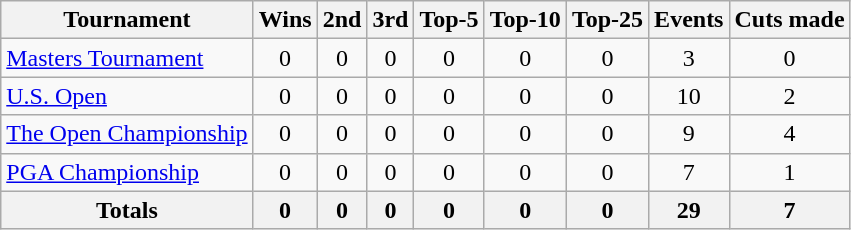<table class=wikitable style=text-align:center>
<tr>
<th>Tournament</th>
<th>Wins</th>
<th>2nd</th>
<th>3rd</th>
<th>Top-5</th>
<th>Top-10</th>
<th>Top-25</th>
<th>Events</th>
<th>Cuts made</th>
</tr>
<tr>
<td align=left><a href='#'>Masters Tournament</a></td>
<td>0</td>
<td>0</td>
<td>0</td>
<td>0</td>
<td>0</td>
<td>0</td>
<td>3</td>
<td>0</td>
</tr>
<tr>
<td align=left><a href='#'>U.S. Open</a></td>
<td>0</td>
<td>0</td>
<td>0</td>
<td>0</td>
<td>0</td>
<td>0</td>
<td>10</td>
<td>2</td>
</tr>
<tr>
<td align=left><a href='#'>The Open Championship</a></td>
<td>0</td>
<td>0</td>
<td>0</td>
<td>0</td>
<td>0</td>
<td>0</td>
<td>9</td>
<td>4</td>
</tr>
<tr>
<td align=left><a href='#'>PGA Championship</a></td>
<td>0</td>
<td>0</td>
<td>0</td>
<td>0</td>
<td>0</td>
<td>0</td>
<td>7</td>
<td>1</td>
</tr>
<tr>
<th>Totals</th>
<th>0</th>
<th>0</th>
<th>0</th>
<th>0</th>
<th>0</th>
<th>0</th>
<th>29</th>
<th>7</th>
</tr>
</table>
